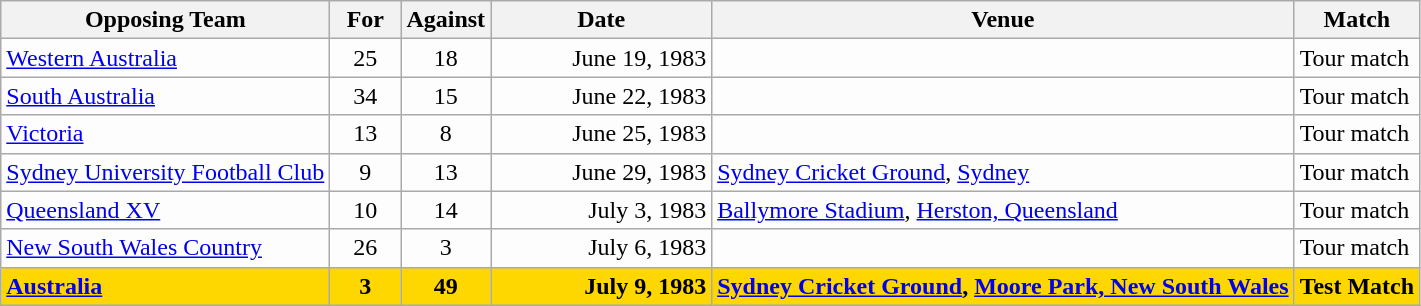<table class="wikitable">
<tr>
<th>Opposing Team</th>
<th>For</th>
<th>Against</th>
<th>Date</th>
<th>Venue</th>
<th>Match</th>
</tr>
<tr bgcolor=#fdfdfd>
<td><a href='#'>Western Australia</a></td>
<td align=center width=40>25</td>
<td align=center width=40>18</td>
<td width=140 align=right>June 19, 1983</td>
<td></td>
<td>Tour match</td>
</tr>
<tr bgcolor=#fdfdfd>
<td><a href='#'>South Australia</a></td>
<td align=center width=40>34</td>
<td align=center width=40>15</td>
<td width=140 align=right>June 22, 1983</td>
<td></td>
<td>Tour match</td>
</tr>
<tr bgcolor=#fdfdfd>
<td><a href='#'>Victoria</a></td>
<td align=center width=40>13</td>
<td align=center width=40>8</td>
<td width=140 align=right>June 25, 1983</td>
<td></td>
<td>Tour match</td>
</tr>
<tr bgcolor=#fdfdfd>
<td><a href='#'>Sydney University Football Club</a></td>
<td align=center width=40>9</td>
<td align=center width=40>13</td>
<td width=140 align=right>June 29, 1983</td>
<td><a href='#'>Sydney Cricket Ground</a>, <a href='#'>Sydney</a></td>
<td>Tour match</td>
</tr>
<tr bgcolor=#fdfdfd>
<td><a href='#'>Queensland XV</a></td>
<td align=center width=40>10</td>
<td align=center width=40>14</td>
<td width=140 align=right>July 3, 1983</td>
<td><a href='#'>Ballymore Stadium</a>, <a href='#'>Herston, Queensland</a></td>
<td>Tour match</td>
</tr>
<tr bgcolor=#fdfdfd>
<td><a href='#'>New South Wales Country</a></td>
<td align=center width=40>26</td>
<td align=center width=40>3</td>
<td width=140 align=right>July 6, 1983</td>
<td></td>
<td>Tour match</td>
</tr>
<tr bgcolor=gold>
<td><strong><a href='#'>Australia</a></strong></td>
<td align=center width=40><strong>3</strong></td>
<td align=center width=40><strong>49</strong></td>
<td width=140 align=right><strong>July 9, 1983</strong></td>
<td><strong><a href='#'>Sydney Cricket Ground</a>, <a href='#'>Moore Park, New South Wales</a></strong></td>
<td><strong>Test Match</strong></td>
</tr>
</table>
